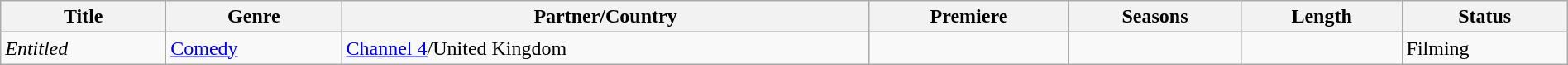<table class="wikitable sortable" style="width:100%;">
<tr>
<th>Title</th>
<th>Genre</th>
<th>Partner/Country</th>
<th>Premiere</th>
<th>Seasons</th>
<th>Length</th>
<th>Status</th>
</tr>
<tr>
<td><em>Entitled</em></td>
<td><a href='#'>Comedy</a></td>
<td><a href='#'>Channel 4</a>/United Kingdom</td>
<td></td>
<td></td>
<td></td>
<td>Filming</td>
</tr>
</table>
